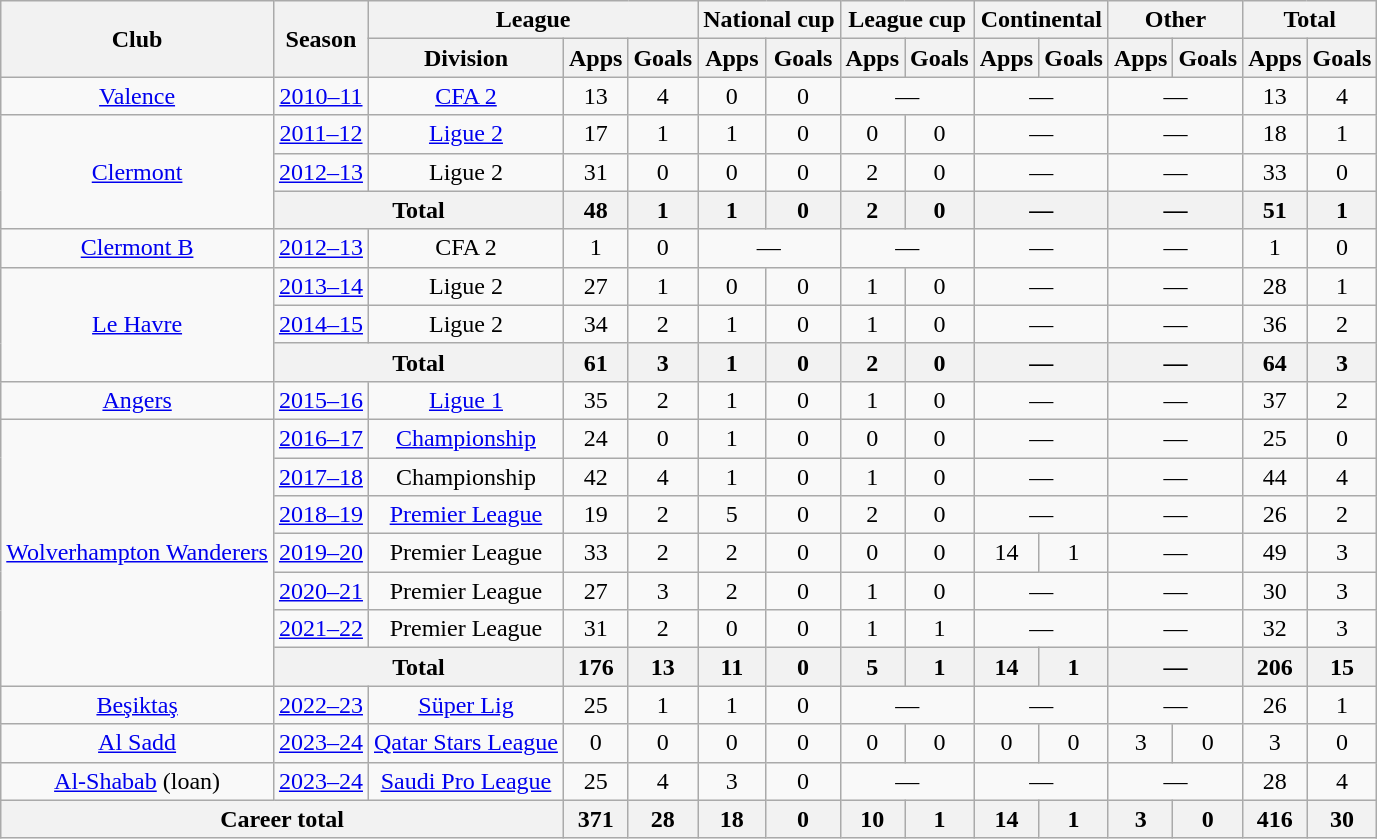<table class="wikitable" style="text-align:center">
<tr>
<th rowspan="2">Club</th>
<th rowspan="2">Season</th>
<th colspan="3">League</th>
<th colspan="2">National cup</th>
<th colspan="2">League cup</th>
<th colspan="2">Continental</th>
<th colspan="2">Other</th>
<th colspan="2">Total</th>
</tr>
<tr>
<th>Division</th>
<th>Apps</th>
<th>Goals</th>
<th>Apps</th>
<th>Goals</th>
<th>Apps</th>
<th>Goals</th>
<th>Apps</th>
<th>Goals</th>
<th>Apps</th>
<th>Goals</th>
<th>Apps</th>
<th>Goals</th>
</tr>
<tr>
<td><a href='#'>Valence</a></td>
<td><a href='#'>2010–11</a></td>
<td><a href='#'>CFA 2</a></td>
<td>13</td>
<td>4</td>
<td>0</td>
<td>0</td>
<td colspan="2">—</td>
<td colspan="2">—</td>
<td colspan="2">—</td>
<td>13</td>
<td>4</td>
</tr>
<tr>
<td rowspan="3"><a href='#'>Clermont</a></td>
<td><a href='#'>2011–12</a></td>
<td><a href='#'>Ligue 2</a></td>
<td>17</td>
<td>1</td>
<td>1</td>
<td>0</td>
<td>0</td>
<td>0</td>
<td colspan="2">—</td>
<td colspan="2">—</td>
<td>18</td>
<td>1</td>
</tr>
<tr>
<td><a href='#'>2012–13</a></td>
<td>Ligue 2</td>
<td>31</td>
<td>0</td>
<td>0</td>
<td>0</td>
<td>2</td>
<td>0</td>
<td colspan="2">—</td>
<td colspan="2">—</td>
<td>33</td>
<td>0</td>
</tr>
<tr>
<th colspan="2">Total</th>
<th>48</th>
<th>1</th>
<th>1</th>
<th>0</th>
<th>2</th>
<th>0</th>
<th colspan="2">—</th>
<th colspan="2">—</th>
<th>51</th>
<th>1</th>
</tr>
<tr>
<td><a href='#'>Clermont B</a></td>
<td><a href='#'>2012–13</a></td>
<td>CFA 2</td>
<td>1</td>
<td>0</td>
<td colspan="2">—</td>
<td colspan="2">—</td>
<td colspan="2">—</td>
<td colspan="2">—</td>
<td>1</td>
<td>0</td>
</tr>
<tr>
<td rowspan="3"><a href='#'>Le Havre</a></td>
<td><a href='#'>2013–14</a></td>
<td>Ligue 2</td>
<td>27</td>
<td>1</td>
<td>0</td>
<td>0</td>
<td>1</td>
<td>0</td>
<td colspan="2">—</td>
<td colspan="2">—</td>
<td>28</td>
<td>1</td>
</tr>
<tr>
<td><a href='#'>2014–15</a></td>
<td>Ligue 2</td>
<td>34</td>
<td>2</td>
<td>1</td>
<td>0</td>
<td>1</td>
<td>0</td>
<td colspan="2">—</td>
<td colspan="2">—</td>
<td>36</td>
<td>2</td>
</tr>
<tr>
<th colspan="2">Total</th>
<th>61</th>
<th>3</th>
<th>1</th>
<th>0</th>
<th>2</th>
<th>0</th>
<th colspan="2">—</th>
<th colspan="2">—</th>
<th>64</th>
<th>3</th>
</tr>
<tr>
<td><a href='#'>Angers</a></td>
<td><a href='#'>2015–16</a></td>
<td><a href='#'>Ligue 1</a></td>
<td>35</td>
<td>2</td>
<td>1</td>
<td>0</td>
<td>1</td>
<td>0</td>
<td colspan="2">—</td>
<td colspan="2">—</td>
<td>37</td>
<td>2</td>
</tr>
<tr>
<td rowspan="7"><a href='#'>Wolverhampton Wanderers</a></td>
<td><a href='#'>2016–17</a></td>
<td><a href='#'>Championship</a></td>
<td>24</td>
<td>0</td>
<td>1</td>
<td>0</td>
<td>0</td>
<td>0</td>
<td colspan="2">—</td>
<td colspan="2">—</td>
<td>25</td>
<td>0</td>
</tr>
<tr>
<td><a href='#'>2017–18</a></td>
<td>Championship</td>
<td>42</td>
<td>4</td>
<td>1</td>
<td>0</td>
<td>1</td>
<td>0</td>
<td colspan="2">—</td>
<td colspan="2">—</td>
<td>44</td>
<td>4</td>
</tr>
<tr>
<td><a href='#'>2018–19</a></td>
<td><a href='#'>Premier League</a></td>
<td>19</td>
<td>2</td>
<td>5</td>
<td>0</td>
<td>2</td>
<td>0</td>
<td colspan="2">—</td>
<td colspan="2">—</td>
<td>26</td>
<td>2</td>
</tr>
<tr>
<td><a href='#'>2019–20</a></td>
<td>Premier League</td>
<td>33</td>
<td>2</td>
<td>2</td>
<td>0</td>
<td>0</td>
<td>0</td>
<td>14</td>
<td>1</td>
<td colspan="2">—</td>
<td>49</td>
<td>3</td>
</tr>
<tr>
<td><a href='#'>2020–21</a></td>
<td>Premier League</td>
<td>27</td>
<td>3</td>
<td>2</td>
<td>0</td>
<td>1</td>
<td>0</td>
<td colspan="2">—</td>
<td colspan="2">—</td>
<td>30</td>
<td>3</td>
</tr>
<tr>
<td><a href='#'>2021–22</a></td>
<td>Premier League</td>
<td>31</td>
<td>2</td>
<td>0</td>
<td>0</td>
<td>1</td>
<td>1</td>
<td colspan="2">—</td>
<td colspan="2">—</td>
<td>32</td>
<td>3</td>
</tr>
<tr>
<th colspan="2">Total</th>
<th>176</th>
<th>13</th>
<th>11</th>
<th>0</th>
<th>5</th>
<th>1</th>
<th>14</th>
<th>1</th>
<th colspan="2">—</th>
<th>206</th>
<th>15</th>
</tr>
<tr>
<td><a href='#'>Beşiktaş</a></td>
<td><a href='#'>2022–23</a></td>
<td><a href='#'>Süper Lig</a></td>
<td>25</td>
<td>1</td>
<td>1</td>
<td>0</td>
<td colspan="2">—</td>
<td colspan="2">—</td>
<td colspan="2">—</td>
<td>26</td>
<td>1</td>
</tr>
<tr>
<td><a href='#'>Al Sadd</a></td>
<td><a href='#'>2023–24</a></td>
<td><a href='#'>Qatar Stars League</a></td>
<td>0</td>
<td>0</td>
<td>0</td>
<td>0</td>
<td>0</td>
<td>0</td>
<td>0</td>
<td>0</td>
<td>3</td>
<td>0</td>
<td>3</td>
<td>0</td>
</tr>
<tr>
<td><a href='#'>Al-Shabab</a> (loan)</td>
<td><a href='#'>2023–24</a></td>
<td><a href='#'>Saudi Pro League</a></td>
<td>25</td>
<td>4</td>
<td>3</td>
<td>0</td>
<td colspan="2">—</td>
<td colspan="2">—</td>
<td colspan="2">—</td>
<td>28</td>
<td>4</td>
</tr>
<tr>
<th colspan="3">Career total</th>
<th>371</th>
<th>28</th>
<th>18</th>
<th>0</th>
<th>10</th>
<th>1</th>
<th>14</th>
<th>1</th>
<th>3</th>
<th>0</th>
<th>416</th>
<th>30</th>
</tr>
</table>
